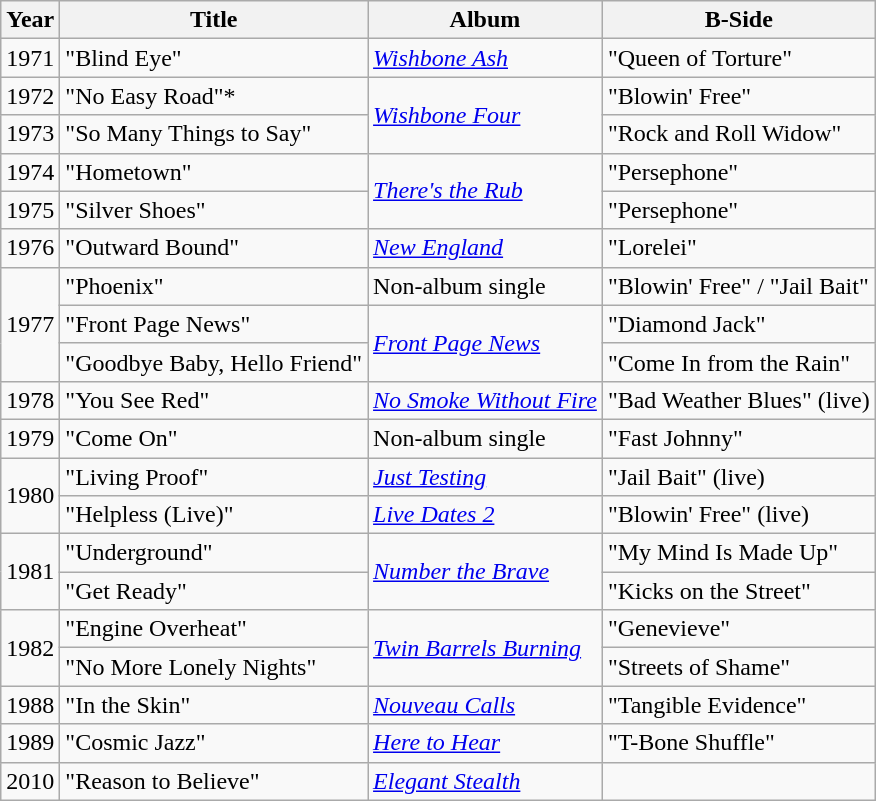<table class="wikitable">
<tr>
<th>Year</th>
<th>Title</th>
<th>Album</th>
<th>B-Side</th>
</tr>
<tr>
<td>1971</td>
<td>"Blind Eye"</td>
<td><em><a href='#'>Wishbone Ash</a></em></td>
<td>"Queen of Torture"</td>
</tr>
<tr>
<td>1972</td>
<td>"No Easy Road"*</td>
<td rowspan="2"><em><a href='#'>Wishbone Four</a></em></td>
<td>"Blowin' Free"</td>
</tr>
<tr>
<td>1973</td>
<td>"So Many Things to Say"</td>
<td>"Rock and Roll Widow"</td>
</tr>
<tr>
<td>1974</td>
<td>"Hometown"</td>
<td rowspan="2"><em><a href='#'>There's the Rub</a></em></td>
<td>"Persephone"</td>
</tr>
<tr>
<td>1975</td>
<td>"Silver Shoes"</td>
<td>"Persephone"</td>
</tr>
<tr>
<td>1976</td>
<td>"Outward Bound"</td>
<td><em><a href='#'>New England</a></em></td>
<td>"Lorelei"</td>
</tr>
<tr>
<td rowspan="3">1977</td>
<td>"Phoenix"</td>
<td>Non-album single</td>
<td>"Blowin' Free" / "Jail Bait"</td>
</tr>
<tr>
<td>"Front Page News"</td>
<td rowspan="2"><em><a href='#'>Front Page News</a></em></td>
<td>"Diamond Jack"</td>
</tr>
<tr>
<td>"Goodbye Baby, Hello Friend"</td>
<td>"Come In from the Rain"</td>
</tr>
<tr>
<td>1978</td>
<td>"You See Red"</td>
<td><em><a href='#'>No Smoke Without Fire</a></em></td>
<td>"Bad Weather Blues" (live)</td>
</tr>
<tr>
<td>1979</td>
<td>"Come On"</td>
<td>Non-album single</td>
<td>"Fast Johnny"</td>
</tr>
<tr>
<td rowspan="2">1980</td>
<td>"Living Proof"</td>
<td><em><a href='#'>Just Testing</a></em></td>
<td>"Jail Bait" (live)</td>
</tr>
<tr>
<td>"Helpless (Live)"</td>
<td><em><a href='#'>Live Dates 2</a></em></td>
<td>"Blowin' Free" (live)</td>
</tr>
<tr>
<td rowspan="2">1981</td>
<td>"Underground"</td>
<td rowspan="2"><em><a href='#'>Number the Brave</a></em></td>
<td>"My Mind Is Made Up"</td>
</tr>
<tr>
<td>"Get Ready"</td>
<td>"Kicks on the Street"</td>
</tr>
<tr>
<td rowspan="2">1982</td>
<td>"Engine Overheat"</td>
<td rowspan="2"><em><a href='#'>Twin Barrels Burning</a></em></td>
<td>"Genevieve"</td>
</tr>
<tr>
<td>"No More Lonely Nights"</td>
<td>"Streets of Shame"</td>
</tr>
<tr>
<td>1988</td>
<td>"In the Skin"</td>
<td><em><a href='#'>Nouveau Calls</a></em></td>
<td>"Tangible Evidence"</td>
</tr>
<tr>
<td>1989</td>
<td>"Cosmic Jazz"</td>
<td><em><a href='#'>Here to Hear</a></em></td>
<td>"T-Bone Shuffle"</td>
</tr>
<tr>
<td>2010</td>
<td>"Reason to Believe"</td>
<td><em><a href='#'>Elegant Stealth</a></em></td>
<td align=center></td>
</tr>
</table>
